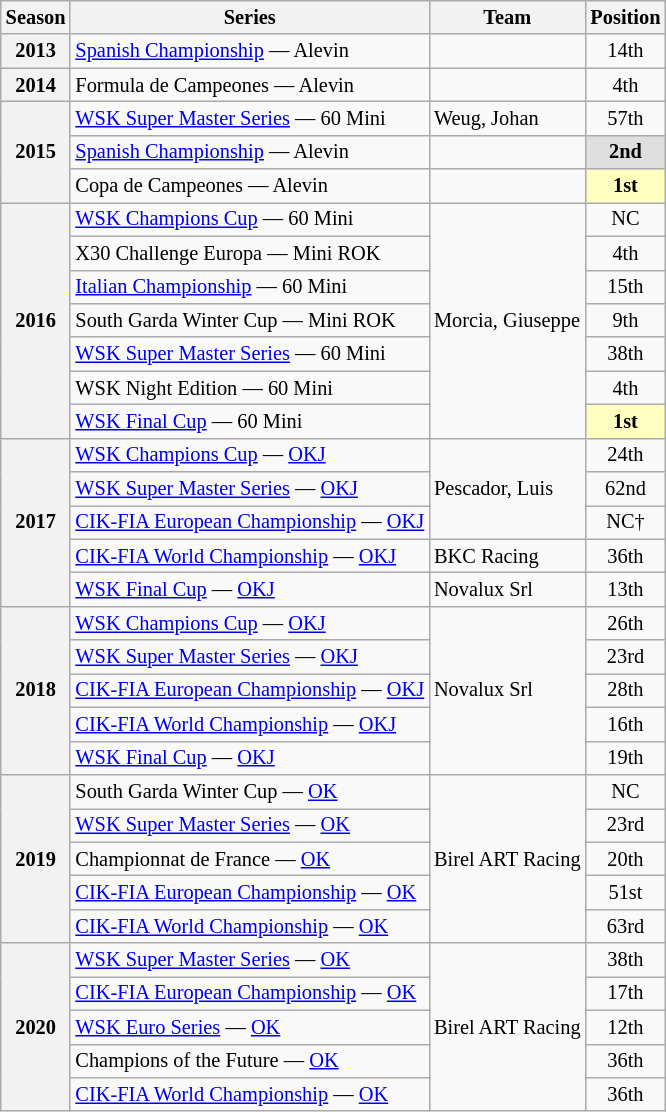<table class="wikitable" style="font-size: 85%; text-align:center">
<tr>
<th>Season</th>
<th>Series</th>
<th>Team</th>
<th>Position</th>
</tr>
<tr>
<th>2013</th>
<td align="left"><a href='#'>Spanish Championship</a> — Alevin</td>
<td align="left"></td>
<td>14th</td>
</tr>
<tr>
<th>2014</th>
<td align="left">Formula de Campeones — Alevin</td>
<td align="left"></td>
<td>4th</td>
</tr>
<tr>
<th rowspan="3">2015</th>
<td align="left"><a href='#'>WSK Super Master Series</a> — 60 Mini</td>
<td align="left">Weug, Johan</td>
<td>57th</td>
</tr>
<tr>
<td align="left"><a href='#'>Spanish Championship</a> — Alevin</td>
<td align="left"></td>
<td style="background:#DFDFDF;"><strong>2nd</strong></td>
</tr>
<tr>
<td align="left">Copa de Campeones — Alevin</td>
<td align="left"></td>
<td style="background:#FFFFBF;"><strong>1st</strong></td>
</tr>
<tr>
<th rowspan="7">2016</th>
<td align="left"><a href='#'>WSK Champions Cup</a> — 60 Mini</td>
<td rowspan="7"  align="left">Morcia, Giuseppe</td>
<td>NC</td>
</tr>
<tr>
<td align="left">X30 Challenge Europa — Mini ROK</td>
<td>4th</td>
</tr>
<tr>
<td align="left"><a href='#'>Italian Championship</a> — 60 Mini</td>
<td>15th</td>
</tr>
<tr>
<td align="left">South Garda Winter Cup — Mini ROK</td>
<td>9th</td>
</tr>
<tr>
<td align="left"><a href='#'>WSK Super Master Series</a> — 60 Mini</td>
<td>38th</td>
</tr>
<tr>
<td align="left">WSK Night Edition — 60 Mini</td>
<td>4th</td>
</tr>
<tr>
<td align="left"><a href='#'>WSK Final Cup</a> — 60 Mini</td>
<td style="background:#FFFFBF;"><strong>1st</strong></td>
</tr>
<tr>
<th rowspan="5">2017</th>
<td align="left"><a href='#'>WSK Champions Cup</a> — <a href='#'>OKJ</a></td>
<td rowspan="3" align="left">Pescador, Luis</td>
<td>24th</td>
</tr>
<tr>
<td align="left"><a href='#'>WSK Super Master Series</a> — <a href='#'>OKJ</a></td>
<td>62nd</td>
</tr>
<tr>
<td align="left"><a href='#'>CIK-FIA European Championship</a> — <a href='#'>OKJ</a></td>
<td>NC†</td>
</tr>
<tr>
<td align="left"><a href='#'>CIK-FIA World Championship</a> — <a href='#'>OKJ</a></td>
<td align="left">BKC Racing</td>
<td>36th</td>
</tr>
<tr>
<td align="left"><a href='#'>WSK Final Cup</a> — <a href='#'>OKJ</a></td>
<td align="left">Novalux Srl</td>
<td>13th</td>
</tr>
<tr>
<th rowspan="5">2018</th>
<td align="left"><a href='#'>WSK Champions Cup</a> — <a href='#'>OKJ</a></td>
<td rowspan="5"  align="left">Novalux Srl</td>
<td>26th</td>
</tr>
<tr>
<td align="left"><a href='#'>WSK Super Master Series</a> — <a href='#'>OKJ</a></td>
<td>23rd</td>
</tr>
<tr>
<td align="left"><a href='#'>CIK-FIA European Championship</a> — <a href='#'>OKJ</a></td>
<td>28th</td>
</tr>
<tr>
<td align="left"><a href='#'>CIK-FIA World Championship</a> — <a href='#'>OKJ</a></td>
<td>16th</td>
</tr>
<tr>
<td align="left"><a href='#'>WSK Final Cup</a> — <a href='#'>OKJ</a></td>
<td>19th</td>
</tr>
<tr>
<th rowspan="5">2019</th>
<td align="left">South Garda Winter Cup — <a href='#'>OK</a></td>
<td rowspan="5"  align="left">Birel ART Racing</td>
<td>NC</td>
</tr>
<tr>
<td align="left"><a href='#'>WSK Super Master Series</a> — <a href='#'>OK</a></td>
<td>23rd</td>
</tr>
<tr>
<td align="left">Championnat de France — <a href='#'>OK</a></td>
<td>20th</td>
</tr>
<tr>
<td align="left"><a href='#'>CIK-FIA European Championship</a> — <a href='#'>OK</a></td>
<td>51st</td>
</tr>
<tr>
<td align="left"><a href='#'>CIK-FIA World Championship</a> — <a href='#'>OK</a></td>
<td>63rd</td>
</tr>
<tr>
<th rowspan="5">2020</th>
<td align="left"><a href='#'>WSK Super Master Series</a> — <a href='#'>OK</a></td>
<td rowspan="5"  align="left">Birel ART Racing</td>
<td>38th</td>
</tr>
<tr>
<td align="left"><a href='#'>CIK-FIA European Championship</a> — <a href='#'>OK</a></td>
<td>17th</td>
</tr>
<tr>
<td align="left"><a href='#'>WSK Euro Series</a> — <a href='#'>OK</a></td>
<td>12th</td>
</tr>
<tr>
<td align="left">Champions of the Future — <a href='#'>OK</a></td>
<td>36th</td>
</tr>
<tr>
<td align="left"><a href='#'>CIK-FIA World Championship</a> — <a href='#'>OK</a></td>
<td>36th</td>
</tr>
</table>
